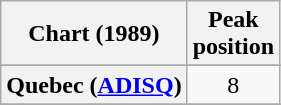<table class="wikitable sortable plainrowheaders" style="text-align:center">
<tr>
<th scope="col">Chart (1989)</th>
<th scope="col">Peak<br>position</th>
</tr>
<tr>
</tr>
<tr>
</tr>
<tr>
<th scope="row">Quebec (<a href='#'>ADISQ</a>)</th>
<td align="center">8</td>
</tr>
<tr>
</tr>
<tr>
</tr>
</table>
